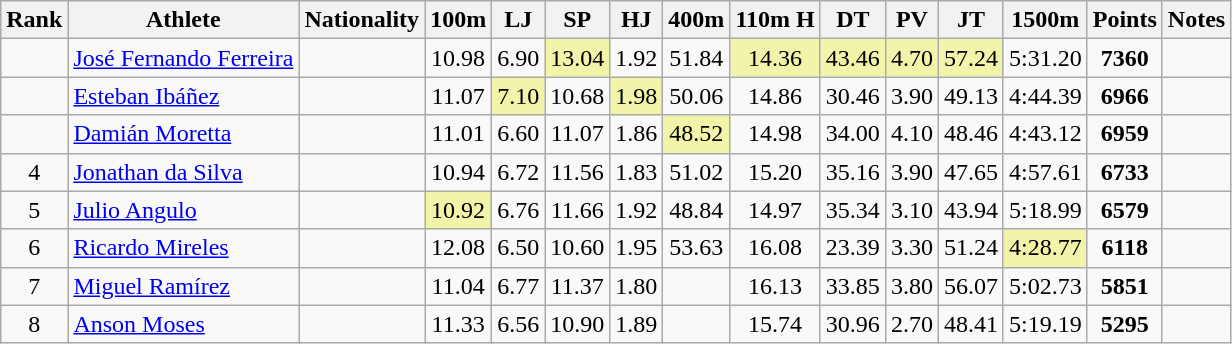<table class="wikitable sortable" style=" text-align:center;">
<tr>
<th>Rank</th>
<th>Athlete</th>
<th>Nationality</th>
<th>100m</th>
<th>LJ</th>
<th>SP</th>
<th>HJ</th>
<th>400m</th>
<th>110m H</th>
<th>DT</th>
<th>PV</th>
<th>JT</th>
<th>1500m</th>
<th>Points</th>
<th>Notes</th>
</tr>
<tr>
<td></td>
<td align=left><a href='#'>José Fernando Ferreira</a></td>
<td align=left></td>
<td>10.98</td>
<td>6.90</td>
<td bgcolor=#F2F5A9>13.04</td>
<td>1.92</td>
<td>51.84</td>
<td bgcolor=#F2F5A9>14.36</td>
<td bgcolor=#F2F5A9>43.46</td>
<td bgcolor=#F2F5A9>4.70</td>
<td bgcolor=#F2F5A9>57.24</td>
<td>5:31.20</td>
<td><strong>7360</strong></td>
<td></td>
</tr>
<tr>
<td></td>
<td align=left><a href='#'>Esteban Ibáñez</a></td>
<td align=left></td>
<td>11.07</td>
<td bgcolor=#F2F5A9>7.10</td>
<td>10.68</td>
<td bgcolor=#F2F5A9>1.98</td>
<td>50.06</td>
<td>14.86</td>
<td>30.46</td>
<td>3.90</td>
<td>49.13</td>
<td>4:44.39</td>
<td><strong>6966</strong></td>
<td></td>
</tr>
<tr>
<td></td>
<td align=left><a href='#'>Damián Moretta</a></td>
<td align=left></td>
<td>11.01</td>
<td>6.60</td>
<td>11.07</td>
<td>1.86</td>
<td bgcolor=#F2F5A9>48.52</td>
<td>14.98</td>
<td>34.00</td>
<td>4.10</td>
<td>48.46</td>
<td>4:43.12</td>
<td><strong>6959</strong></td>
<td></td>
</tr>
<tr>
<td>4</td>
<td align=left><a href='#'>Jonathan da Silva</a></td>
<td align=left></td>
<td>10.94</td>
<td>6.72</td>
<td>11.56</td>
<td>1.83</td>
<td>51.02</td>
<td>15.20</td>
<td>35.16</td>
<td>3.90</td>
<td>47.65</td>
<td>4:57.61</td>
<td><strong>6733</strong></td>
<td></td>
</tr>
<tr>
<td>5</td>
<td align=left><a href='#'>Julio Angulo</a></td>
<td align=left></td>
<td bgcolor=#F2F5A9>10.92</td>
<td>6.76</td>
<td>11.66</td>
<td>1.92</td>
<td>48.84</td>
<td>14.97</td>
<td>35.34</td>
<td>3.10</td>
<td>43.94</td>
<td>5:18.99</td>
<td><strong>6579</strong></td>
<td></td>
</tr>
<tr>
<td>6</td>
<td align=left><a href='#'>Ricardo Mireles</a></td>
<td align=left></td>
<td>12.08</td>
<td>6.50</td>
<td>10.60</td>
<td>1.95</td>
<td>53.63</td>
<td>16.08</td>
<td>23.39</td>
<td>3.30</td>
<td>51.24</td>
<td bgcolor=#F2F5A9>4:28.77</td>
<td><strong>6118</strong></td>
<td></td>
</tr>
<tr>
<td>7</td>
<td align=left><a href='#'>Miguel Ramírez</a></td>
<td align=left></td>
<td>11.04</td>
<td>6.77</td>
<td>11.37</td>
<td>1.80</td>
<td></td>
<td>16.13</td>
<td>33.85</td>
<td>3.80</td>
<td>56.07</td>
<td>5:02.73</td>
<td><strong>5851</strong></td>
<td></td>
</tr>
<tr>
<td>8</td>
<td align=left><a href='#'>Anson Moses</a></td>
<td align=left></td>
<td>11.33</td>
<td>6.56</td>
<td>10.90</td>
<td>1.89</td>
<td></td>
<td>15.74</td>
<td>30.96</td>
<td>2.70</td>
<td>48.41</td>
<td>5:19.19</td>
<td><strong>5295</strong></td>
<td></td>
</tr>
</table>
